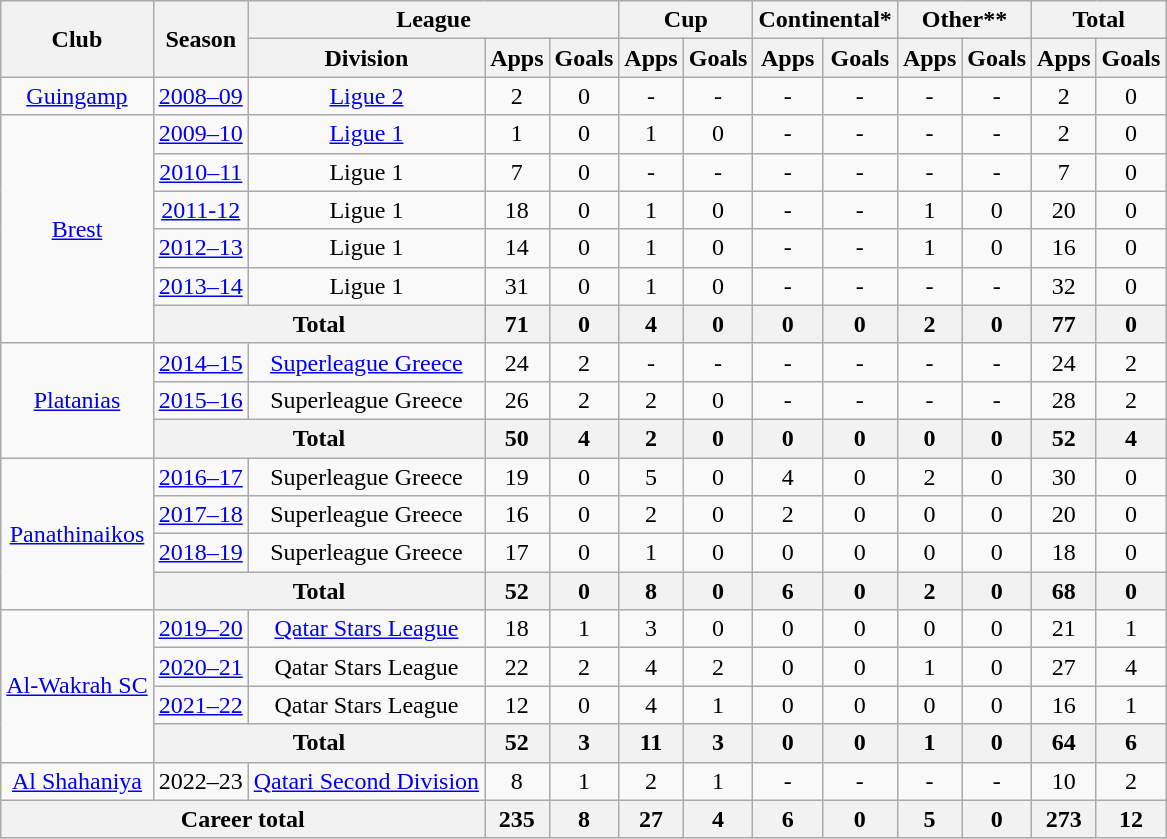<table class="wikitable" style="text-align: center">
<tr>
<th rowspan="2">Club</th>
<th rowspan="2">Season</th>
<th colspan="3">League</th>
<th colspan="2">Cup</th>
<th colspan="2">Continental*</th>
<th colspan="2">Other**</th>
<th colspan="2">Total</th>
</tr>
<tr>
<th>Division</th>
<th>Apps</th>
<th>Goals</th>
<th>Apps</th>
<th>Goals</th>
<th>Apps</th>
<th>Goals</th>
<th>Apps</th>
<th>Goals</th>
<th>Apps</th>
<th>Goals</th>
</tr>
<tr>
<td><a href='#'>Guingamp</a></td>
<td><a href='#'>2008–09</a></td>
<td><a href='#'>Ligue 2</a></td>
<td>2</td>
<td>0</td>
<td>-</td>
<td>-</td>
<td>-</td>
<td>-</td>
<td>-</td>
<td>-</td>
<td>2</td>
<td>0</td>
</tr>
<tr>
<td rowspan="6"><a href='#'>Brest</a></td>
<td><a href='#'>2009–10</a></td>
<td><a href='#'>Ligue 1</a></td>
<td>1</td>
<td>0</td>
<td>1</td>
<td>0</td>
<td>-</td>
<td>-</td>
<td>-</td>
<td>-</td>
<td>2</td>
<td>0</td>
</tr>
<tr>
<td><a href='#'>2010–11</a></td>
<td>Ligue 1</td>
<td>7</td>
<td>0</td>
<td>-</td>
<td>-</td>
<td>-</td>
<td>-</td>
<td>-</td>
<td>-</td>
<td>7</td>
<td>0</td>
</tr>
<tr>
<td><a href='#'>2011-12</a></td>
<td>Ligue 1</td>
<td>18</td>
<td>0</td>
<td>1</td>
<td>0</td>
<td>-</td>
<td>-</td>
<td>1</td>
<td>0</td>
<td>20</td>
<td>0</td>
</tr>
<tr>
<td><a href='#'>2012–13</a></td>
<td>Ligue 1</td>
<td>14</td>
<td>0</td>
<td>1</td>
<td>0</td>
<td>-</td>
<td>-</td>
<td>1</td>
<td>0</td>
<td>16</td>
<td>0</td>
</tr>
<tr>
<td><a href='#'>2013–14</a></td>
<td>Ligue 1</td>
<td>31</td>
<td>0</td>
<td>1</td>
<td>0</td>
<td>-</td>
<td>-</td>
<td>-</td>
<td>-</td>
<td>32</td>
<td>0</td>
</tr>
<tr>
<th colspan="2">Total</th>
<th>71</th>
<th>0</th>
<th>4</th>
<th>0</th>
<th>0</th>
<th>0</th>
<th>2</th>
<th>0</th>
<th>77</th>
<th>0</th>
</tr>
<tr>
<td rowspan="3"><a href='#'>Platanias</a></td>
<td><a href='#'>2014–15</a></td>
<td><a href='#'>Superleague Greece</a></td>
<td>24</td>
<td>2</td>
<td>-</td>
<td>-</td>
<td>-</td>
<td>-</td>
<td>-</td>
<td>-</td>
<td>24</td>
<td>2</td>
</tr>
<tr>
<td><a href='#'>2015–16</a></td>
<td>Superleague Greece</td>
<td>26</td>
<td>2</td>
<td>2</td>
<td>0</td>
<td>-</td>
<td>-</td>
<td>-</td>
<td>-</td>
<td>28</td>
<td>2</td>
</tr>
<tr>
<th colspan="2">Total</th>
<th>50</th>
<th>4</th>
<th>2</th>
<th>0</th>
<th>0</th>
<th>0</th>
<th>0</th>
<th>0</th>
<th>52</th>
<th>4</th>
</tr>
<tr>
<td rowspan="4"><a href='#'>Panathinaikos</a></td>
<td><a href='#'>2016–17</a></td>
<td>Superleague Greece</td>
<td>19</td>
<td>0</td>
<td>5</td>
<td>0</td>
<td>4</td>
<td>0</td>
<td>2</td>
<td>0</td>
<td>30</td>
<td>0</td>
</tr>
<tr>
<td><a href='#'>2017–18</a></td>
<td>Superleague Greece</td>
<td>16</td>
<td>0</td>
<td>2</td>
<td>0</td>
<td>2</td>
<td>0</td>
<td>0</td>
<td>0</td>
<td>20</td>
<td>0</td>
</tr>
<tr>
<td><a href='#'>2018–19</a></td>
<td>Superleague Greece</td>
<td>17</td>
<td>0</td>
<td>1</td>
<td>0</td>
<td>0</td>
<td>0</td>
<td>0</td>
<td>0</td>
<td>18</td>
<td>0</td>
</tr>
<tr>
<th colspan="2">Total</th>
<th>52</th>
<th>0</th>
<th>8</th>
<th>0</th>
<th>6</th>
<th>0</th>
<th>2</th>
<th>0</th>
<th>68</th>
<th>0</th>
</tr>
<tr>
<td rowspan="4"><a href='#'>Al-Wakrah SC</a></td>
<td><a href='#'>2019–20</a></td>
<td><a href='#'>Qatar Stars League</a></td>
<td>18</td>
<td>1</td>
<td>3</td>
<td>0</td>
<td>0</td>
<td>0</td>
<td>0</td>
<td>0</td>
<td>21</td>
<td>1</td>
</tr>
<tr>
<td><a href='#'>2020–21</a></td>
<td>Qatar Stars League</td>
<td>22</td>
<td>2</td>
<td>4</td>
<td>2</td>
<td>0</td>
<td>0</td>
<td>1</td>
<td>0</td>
<td>27</td>
<td>4</td>
</tr>
<tr>
<td><a href='#'>2021–22</a></td>
<td>Qatar Stars League</td>
<td>12</td>
<td>0</td>
<td>4</td>
<td>1</td>
<td>0</td>
<td>0</td>
<td>0</td>
<td>0</td>
<td>16</td>
<td>1</td>
</tr>
<tr>
<th colspan="2">Total</th>
<th>52</th>
<th>3</th>
<th>11</th>
<th>3</th>
<th>0</th>
<th>0</th>
<th>1</th>
<th>0</th>
<th>64</th>
<th>6</th>
</tr>
<tr>
<td><a href='#'>Al Shahaniya</a></td>
<td 2022–23 Qatari Second Division>2022–23</td>
<td><a href='#'>Qatari Second Division</a></td>
<td>8</td>
<td>1</td>
<td>2</td>
<td>1</td>
<td>-</td>
<td>-</td>
<td>-</td>
<td>-</td>
<td>10</td>
<td>2</td>
</tr>
<tr>
<th colspan="3">Career total</th>
<th>235</th>
<th>8</th>
<th>27</th>
<th>4</th>
<th>6</th>
<th>0</th>
<th>5</th>
<th>0</th>
<th>273</th>
<th>12</th>
</tr>
</table>
